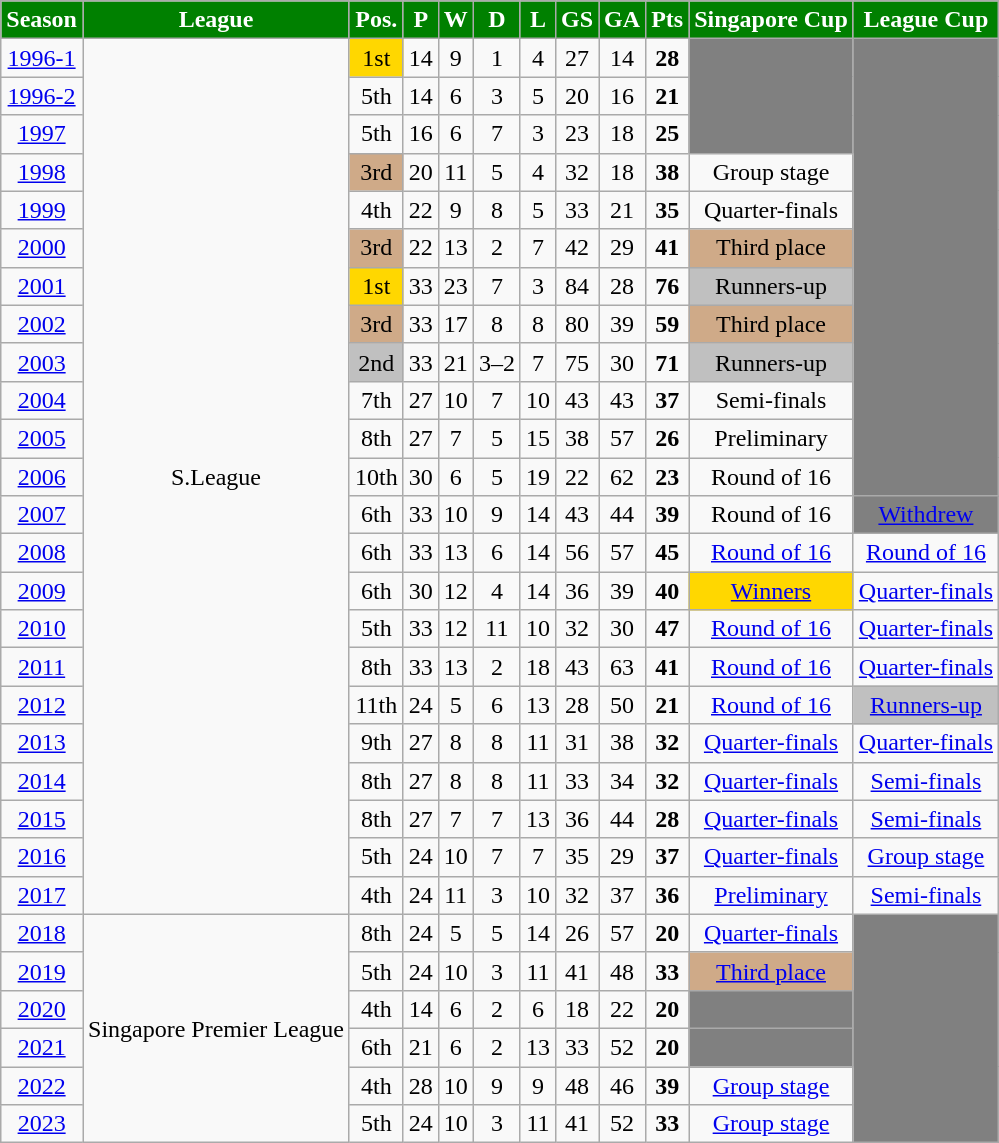<table class="wikitable" style="text-align: center">
<tr style="background:#efefef;">
<th style="background-color:green; color:white;">Season</th>
<th style="background-color:green; color:white;">League</th>
<th style="background-color:green; color:white;">Pos.</th>
<th style="background-color:green; color:white;">P</th>
<th style="background-color:green; color:white;">W</th>
<th style="background-color:green; color:white;">D</th>
<th style="background-color:green; color:white;">L</th>
<th style="background-color:green; color:white;">GS</th>
<th style="background-color:green; color:white;">GA</th>
<th style="background-color:green; color:white;">Pts</th>
<th style="background-color:green; color:white;">Singapore Cup</th>
<th style="background-color:green; color:white;">League Cup</th>
</tr>
<tr>
<td><a href='#'>1996-1</a></td>
<td rowspan="23">S.League</td>
<td style="background:gold;">1st</td>
<td>14</td>
<td>9</td>
<td>1</td>
<td>4</td>
<td>27</td>
<td>14</td>
<td><strong>28</strong></td>
<td rowspan="3" style="background:gray;"></td>
<td rowspan="12" style="background:gray;"></td>
</tr>
<tr>
<td><a href='#'>1996-2</a></td>
<td>5th</td>
<td>14</td>
<td>6</td>
<td>3</td>
<td>5</td>
<td>20</td>
<td>16</td>
<td><strong>21</strong></td>
</tr>
<tr>
<td><a href='#'>1997</a></td>
<td>5th</td>
<td>16</td>
<td>6</td>
<td>7</td>
<td>3</td>
<td>23</td>
<td>18</td>
<td><strong>25</strong></td>
</tr>
<tr>
<td><a href='#'>1998</a></td>
<td style="background:#cfaa88;">3rd</td>
<td>20</td>
<td>11</td>
<td>5</td>
<td>4</td>
<td>32</td>
<td>18</td>
<td><strong>38</strong></td>
<td>Group stage</td>
</tr>
<tr>
<td><a href='#'>1999</a></td>
<td>4th</td>
<td>22</td>
<td>9</td>
<td>8</td>
<td>5</td>
<td>33</td>
<td>21</td>
<td><strong>35</strong></td>
<td>Quarter-finals</td>
</tr>
<tr>
<td><a href='#'>2000</a></td>
<td style="background:#cfaa88;">3rd</td>
<td>22</td>
<td>13</td>
<td>2</td>
<td>7</td>
<td>42</td>
<td>29</td>
<td><strong>41</strong></td>
<td style="background:#cfaa88;">Third place</td>
</tr>
<tr>
<td><a href='#'>2001</a></td>
<td style="background:gold;">1st</td>
<td>33</td>
<td>23</td>
<td>7</td>
<td>3</td>
<td>84</td>
<td>28</td>
<td><strong>76</strong></td>
<td style="background:silver;">Runners-up</td>
</tr>
<tr>
<td><a href='#'>2002</a></td>
<td style="background:#cfaa88;">3rd</td>
<td>33</td>
<td>17</td>
<td>8</td>
<td>8</td>
<td>80</td>
<td>39</td>
<td><strong>59</strong></td>
<td style="background:#cfaa88;">Third place</td>
</tr>
<tr>
<td><a href='#'>2003</a></td>
<td style="background:silver;">2nd</td>
<td>33</td>
<td>21</td>
<td>3–2</td>
<td>7</td>
<td>75</td>
<td>30</td>
<td><strong>71</strong></td>
<td style="background:silver;">Runners-up</td>
</tr>
<tr>
<td><a href='#'>2004</a></td>
<td>7th</td>
<td>27</td>
<td>10</td>
<td>7</td>
<td>10</td>
<td>43</td>
<td>43</td>
<td><strong>37</strong></td>
<td>Semi-finals</td>
</tr>
<tr>
<td><a href='#'>2005</a></td>
<td>8th</td>
<td>27</td>
<td>7</td>
<td>5</td>
<td>15</td>
<td>38</td>
<td>57</td>
<td><strong>26</strong></td>
<td>Preliminary</td>
</tr>
<tr>
<td><a href='#'>2006</a></td>
<td>10th</td>
<td>30</td>
<td>6</td>
<td>5</td>
<td>19</td>
<td>22</td>
<td>62</td>
<td><strong>23</strong></td>
<td>Round of 16</td>
</tr>
<tr>
<td><a href='#'>2007</a></td>
<td>6th</td>
<td>33</td>
<td>10</td>
<td>9</td>
<td>14</td>
<td>43</td>
<td>44</td>
<td><strong>39</strong></td>
<td>Round of 16</td>
<td style="background:gray;"><a href='#'>Withdrew</a></td>
</tr>
<tr>
<td><a href='#'>2008</a></td>
<td>6th</td>
<td>33</td>
<td>13</td>
<td>6</td>
<td>14</td>
<td>56</td>
<td>57</td>
<td><strong>45</strong></td>
<td><a href='#'>Round of 16</a></td>
<td><a href='#'>Round of 16</a></td>
</tr>
<tr>
<td><a href='#'>2009</a></td>
<td>6th</td>
<td>30</td>
<td>12</td>
<td>4</td>
<td>14</td>
<td>36</td>
<td>39</td>
<td><strong>40</strong></td>
<td style="background:gold;"><a href='#'>Winners</a></td>
<td><a href='#'>Quarter-finals</a></td>
</tr>
<tr>
<td><a href='#'>2010</a></td>
<td>5th</td>
<td>33</td>
<td>12</td>
<td>11</td>
<td>10</td>
<td>32</td>
<td>30</td>
<td><strong>47</strong></td>
<td><a href='#'>Round of 16</a></td>
<td><a href='#'>Quarter-finals</a></td>
</tr>
<tr>
<td><a href='#'>2011</a></td>
<td>8th</td>
<td>33</td>
<td>13</td>
<td>2</td>
<td>18</td>
<td>43</td>
<td>63</td>
<td><strong>41</strong></td>
<td><a href='#'>Round of 16</a></td>
<td><a href='#'>Quarter-finals</a></td>
</tr>
<tr>
<td><a href='#'>2012</a></td>
<td>11th</td>
<td>24</td>
<td>5</td>
<td>6</td>
<td>13</td>
<td>28</td>
<td>50</td>
<td><strong>21</strong></td>
<td><a href='#'>Round of 16</a></td>
<td style="background:silver;"><a href='#'>Runners-up</a></td>
</tr>
<tr>
<td><a href='#'>2013</a></td>
<td>9th</td>
<td>27</td>
<td>8</td>
<td>8</td>
<td>11</td>
<td>31</td>
<td>38</td>
<td><strong>32</strong></td>
<td><a href='#'>Quarter-finals</a></td>
<td><a href='#'>Quarter-finals</a></td>
</tr>
<tr>
<td><a href='#'>2014</a></td>
<td>8th</td>
<td>27</td>
<td>8</td>
<td>8</td>
<td>11</td>
<td>33</td>
<td>34</td>
<td><strong>32</strong></td>
<td><a href='#'>Quarter-finals</a></td>
<td><a href='#'>Semi-finals</a></td>
</tr>
<tr>
<td><a href='#'>2015</a></td>
<td>8th</td>
<td>27</td>
<td>7</td>
<td>7</td>
<td>13</td>
<td>36</td>
<td>44</td>
<td><strong>28</strong></td>
<td><a href='#'>Quarter-finals</a></td>
<td><a href='#'>Semi-finals</a></td>
</tr>
<tr>
<td><a href='#'>2016</a></td>
<td>5th</td>
<td>24</td>
<td>10</td>
<td>7</td>
<td>7</td>
<td>35</td>
<td>29</td>
<td><strong>37</strong></td>
<td><a href='#'>Quarter-finals</a></td>
<td><a href='#'>Group stage</a></td>
</tr>
<tr>
<td><a href='#'>2017</a></td>
<td>4th</td>
<td>24</td>
<td>11</td>
<td>3</td>
<td>10</td>
<td>32</td>
<td>37</td>
<td><strong>36</strong></td>
<td><a href='#'>Preliminary</a></td>
<td><a href='#'>Semi-finals</a></td>
</tr>
<tr>
<td><a href='#'>2018</a></td>
<td rowspan="6">Singapore Premier League</td>
<td>8th</td>
<td>24</td>
<td>5</td>
<td>5</td>
<td>14</td>
<td>26</td>
<td>57</td>
<td><strong>20</strong></td>
<td><a href='#'>Quarter-finals</a></td>
<td rowspan="6" style="background:gray;"></td>
</tr>
<tr>
<td><a href='#'>2019</a></td>
<td>5th</td>
<td>24</td>
<td>10</td>
<td>3</td>
<td>11</td>
<td>41</td>
<td>48</td>
<td><strong>33</strong></td>
<td style="background:#cfaa88;"><a href='#'>Third place</a></td>
</tr>
<tr>
<td><a href='#'>2020</a></td>
<td>4th</td>
<td>14</td>
<td>6</td>
<td>2</td>
<td>6</td>
<td>18</td>
<td>22</td>
<td><strong>20</strong></td>
<td style="background:gray;"></td>
</tr>
<tr>
<td><a href='#'>2021</a></td>
<td>6th</td>
<td>21</td>
<td>6</td>
<td>2</td>
<td>13</td>
<td>33</td>
<td>52</td>
<td><strong>20</strong></td>
<td style="background:gray;"></td>
</tr>
<tr>
<td><a href='#'>2022</a></td>
<td>4th</td>
<td>28</td>
<td>10</td>
<td>9</td>
<td>9</td>
<td>48</td>
<td>46</td>
<td><strong>39</strong></td>
<td><a href='#'>Group stage</a></td>
</tr>
<tr>
<td><a href='#'>2023</a></td>
<td>5th</td>
<td>24</td>
<td>10</td>
<td>3</td>
<td>11</td>
<td>41</td>
<td>52</td>
<td><strong>33</strong></td>
<td><a href='#'>Group stage</a></td>
</tr>
</table>
